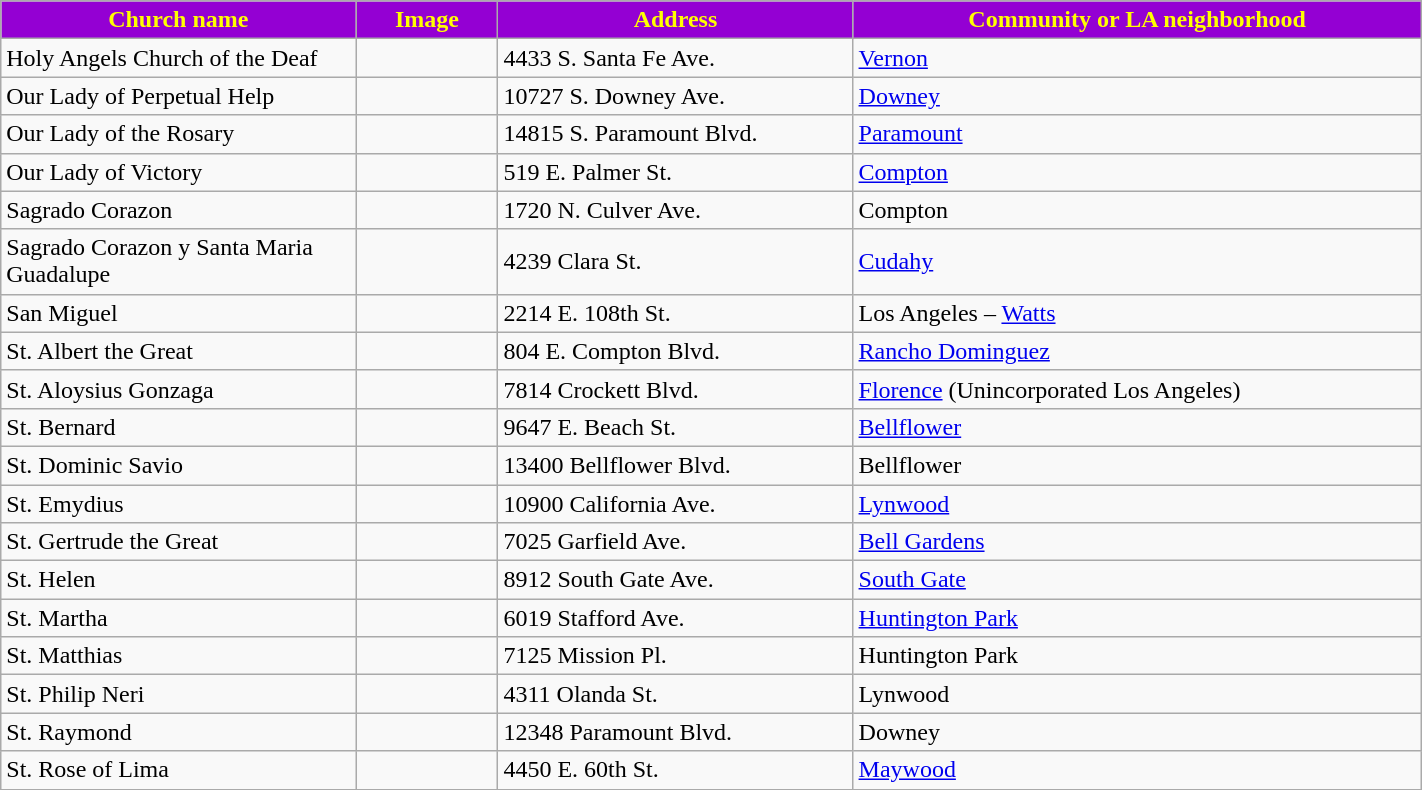<table class="wikitable sortable" style="width:75%">
<tr>
<th style="background:darkviolet; color:yellow;" width="25%"><strong>Church name</strong></th>
<th style="background:darkviolet; color:yellow;" width="10%"><strong>Image</strong></th>
<th style="background:darkviolet; color:yellow;" width="25%"><strong>Address</strong></th>
<th style="background:darkviolet; color:yellow;" width="15"><strong>Community or LA neighborhood</strong></th>
</tr>
<tr>
<td>Holy Angels Church of the Deaf</td>
<td></td>
<td>4433 S. Santa Fe Ave. <small></small></td>
<td><a href='#'>Vernon</a></td>
</tr>
<tr>
<td>Our Lady of Perpetual Help</td>
<td></td>
<td>10727 S. Downey Ave. <small></small></td>
<td><a href='#'>Downey</a></td>
</tr>
<tr>
<td>Our Lady of the Rosary</td>
<td></td>
<td>14815 S. Paramount Blvd. <small></small></td>
<td><a href='#'>Paramount</a></td>
</tr>
<tr>
<td>Our Lady of Victory</td>
<td></td>
<td>519 E. Palmer St. <small></small></td>
<td><a href='#'>Compton</a></td>
</tr>
<tr>
<td>Sagrado Corazon</td>
<td></td>
<td>1720 N. Culver Ave. <small></small></td>
<td>Compton</td>
</tr>
<tr>
<td>Sagrado Corazon y Santa Maria Guadalupe</td>
<td></td>
<td>4239 Clara St. <small></small></td>
<td><a href='#'>Cudahy</a></td>
</tr>
<tr>
<td>San Miguel</td>
<td></td>
<td>2214 E. 108th St. <small></small></td>
<td>Los Angeles – <a href='#'>Watts</a></td>
</tr>
<tr>
<td>St. Albert the Great</td>
<td></td>
<td>804 E. Compton Blvd. <small></small></td>
<td><a href='#'>Rancho Dominguez</a></td>
</tr>
<tr>
<td>St. Aloysius Gonzaga</td>
<td></td>
<td>7814 Crockett Blvd. <small></small></td>
<td><a href='#'>Florence</a> (Unincorporated Los Angeles)</td>
</tr>
<tr>
<td>St. Bernard</td>
<td></td>
<td>9647 E. Beach St. <small></small></td>
<td><a href='#'>Bellflower</a></td>
</tr>
<tr>
<td>St. Dominic Savio</td>
<td></td>
<td>13400 Bellflower Blvd. <small></small></td>
<td>Bellflower</td>
</tr>
<tr>
<td>St. Emydius</td>
<td></td>
<td>10900 California Ave. <small></small></td>
<td><a href='#'>Lynwood</a></td>
</tr>
<tr>
<td>St. Gertrude the Great</td>
<td></td>
<td>7025 Garfield Ave. <small></small></td>
<td><a href='#'>Bell Gardens</a></td>
</tr>
<tr>
<td>St. Helen</td>
<td></td>
<td>8912 South Gate Ave. <small></small></td>
<td><a href='#'>South Gate</a></td>
</tr>
<tr>
<td>St. Martha</td>
<td></td>
<td>6019 Stafford Ave. <small></small></td>
<td><a href='#'>Huntington Park</a></td>
</tr>
<tr>
<td>St. Matthias</td>
<td></td>
<td>7125 Mission Pl. <small></small></td>
<td>Huntington Park</td>
</tr>
<tr>
<td>St. Philip Neri</td>
<td></td>
<td>4311 Olanda St. <small></small></td>
<td>Lynwood</td>
</tr>
<tr>
<td>St. Raymond</td>
<td></td>
<td>12348 Paramount Blvd. <small></small></td>
<td>Downey</td>
</tr>
<tr>
<td>St. Rose of Lima</td>
<td></td>
<td>4450 E. 60th St. <small></small></td>
<td><a href='#'>Maywood</a></td>
</tr>
<tr ->
</tr>
</table>
